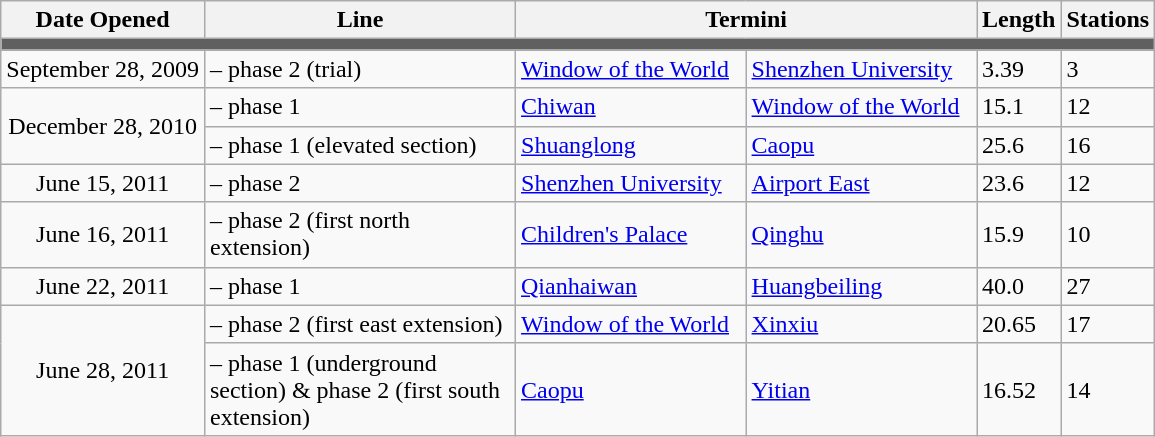<table class="wikitable">
<tr>
<th>Date Opened</th>
<th style="width:200px;">Line</th>
<th style="width:300px;" colspan="2">Termini</th>
<th>Length<br></th>
<th>Stations</th>
</tr>
<tr style = "background:#606060; height: 2pt">
<td colspan = "6"></td>
</tr>
<tr>
<td style="text-align:center;">September 28, 2009</td>
<td> – phase 2 (trial)</td>
<td><a href='#'>Window of the World</a></td>
<td><a href='#'>Shenzhen University</a></td>
<td>3.39</td>
<td>3</td>
</tr>
<tr>
<td style="text-align:center;" rowspan="2">December 28, 2010</td>
<td> – phase 1</td>
<td><a href='#'>Chiwan</a></td>
<td><a href='#'>Window of the World</a></td>
<td>15.1</td>
<td>12</td>
</tr>
<tr>
<td> – phase 1 (elevated section)</td>
<td><a href='#'>Shuanglong</a></td>
<td><a href='#'>Caopu</a></td>
<td>25.6</td>
<td>16</td>
</tr>
<tr>
<td style="text-align:center;">June 15, 2011</td>
<td> – phase 2</td>
<td><a href='#'>Shenzhen University</a></td>
<td><a href='#'>Airport East</a></td>
<td>23.6</td>
<td>12</td>
</tr>
<tr>
<td style="text-align:center;">June 16, 2011</td>
<td> – phase 2 (first north extension)</td>
<td><a href='#'>Children's Palace</a></td>
<td><a href='#'>Qinghu</a></td>
<td>15.9</td>
<td>10</td>
</tr>
<tr>
<td style="text-align:center;">June 22, 2011</td>
<td> – phase 1</td>
<td><a href='#'>Qianhaiwan</a></td>
<td><a href='#'>Huangbeiling</a></td>
<td>40.0</td>
<td>27</td>
</tr>
<tr>
<td style="text-align:center;" rowspan="2">June 28, 2011</td>
<td> – phase 2 (first east extension)</td>
<td><a href='#'>Window of the World</a></td>
<td><a href='#'>Xinxiu</a></td>
<td>20.65</td>
<td>17</td>
</tr>
<tr>
<td> – phase 1 (underground section) & phase 2 (first south extension)</td>
<td><a href='#'>Caopu</a></td>
<td><a href='#'>Yitian</a></td>
<td>16.52</td>
<td>14</td>
</tr>
</table>
